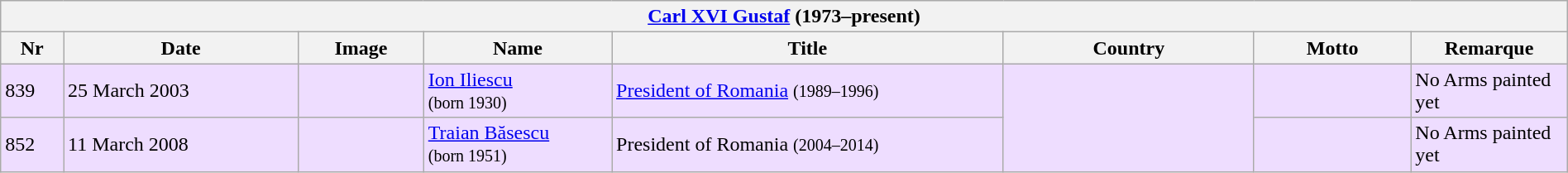<table class="wikitable" width=100%>
<tr>
<th colspan=8><a href='#'>Carl XVI Gustaf</a> (1973–present)</th>
</tr>
<tr>
<th width=4%>Nr</th>
<th width=15%>Date</th>
<th width=8%>Image</th>
<th width=12%>Name</th>
<th>Title</th>
<th width=16%>Country</th>
<th width=10%>Motto</th>
<th width=10%>Remarque</th>
</tr>
<tr bgcolor="#EEDDFF">
<td>839</td>
<td>25 March 2003</td>
<td></td>
<td><a href='#'>Ion Iliescu</a><br><small>(born 1930)</small></td>
<td><a href='#'>President of Romania</a> <small>(1989–1996)</small></td>
<td rowspan="2"></td>
<td></td>
<td>No Arms painted yet</td>
</tr>
<tr bgcolor="#EEDDFF">
<td>852</td>
<td>11 March 2008</td>
<td></td>
<td><a href='#'>Traian Băsescu</a><br><small>(born 1951)</small></td>
<td>President of Romania <small>(2004–2014)</small></td>
<td></td>
<td>No Arms painted yet</td>
</tr>
</table>
